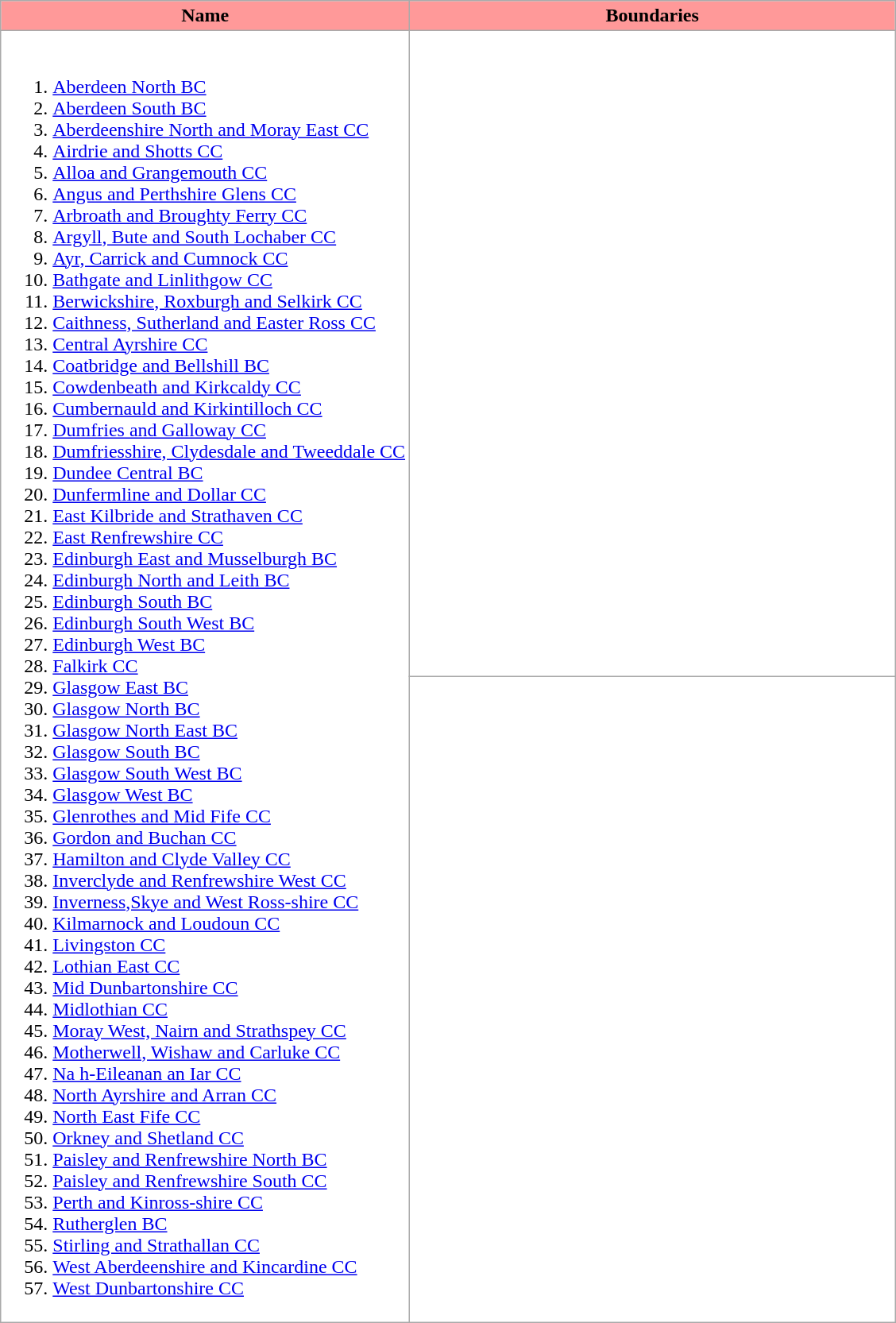<table class="wikitable" style="background:white; width:auto;">
<tr>
<th style="background:#ff9999;">Name</th>
<th style="background:#ff9999; width:400px">Boundaries</th>
</tr>
<tr>
<td rowspan ="2"><br><ol><li><a href='#'>Aberdeen North BC</a></li><li><a href='#'>Aberdeen South BC</a></li><li><a href='#'>Aberdeenshire North and Moray East CC</a></li><li><a href='#'>Airdrie and Shotts CC</a></li><li><a href='#'>Alloa and Grangemouth CC</a></li><li><a href='#'>Angus and Perthshire Glens CC</a></li><li><a href='#'>Arbroath and Broughty Ferry CC</a></li><li><a href='#'>Argyll, Bute and South Lochaber CC</a></li><li><a href='#'>Ayr, Carrick and Cumnock CC</a></li><li><a href='#'>Bathgate and Linlithgow CC</a></li><li><a href='#'>Berwickshire, Roxburgh and Selkirk CC</a></li><li><a href='#'>Caithness, Sutherland and Easter Ross CC</a></li><li><a href='#'>Central Ayrshire CC</a></li><li><a href='#'>Coatbridge and Bellshill BC</a></li><li><a href='#'>Cowdenbeath and Kirkcaldy CC</a></li><li><a href='#'>Cumbernauld and Kirkintilloch CC</a></li><li><a href='#'>Dumfries and Galloway CC</a></li><li><a href='#'>Dumfriesshire, Clydesdale and Tweeddale CC</a></li><li><a href='#'>Dundee Central BC</a></li><li><a href='#'>Dunfermline and Dollar CC</a></li><li><a href='#'>East Kilbride and Strathaven CC</a></li><li><a href='#'>East Renfrewshire CC</a></li><li><a href='#'>Edinburgh East and Musselburgh BC</a></li><li><a href='#'>Edinburgh North and Leith BC</a></li><li><a href='#'>Edinburgh South BC</a></li><li><a href='#'>Edinburgh South West BC</a></li><li><a href='#'>Edinburgh West BC</a></li><li><a href='#'>Falkirk CC</a></li><li><a href='#'>Glasgow East BC</a></li><li><a href='#'>Glasgow North BC</a></li><li><a href='#'>Glasgow North East BC</a></li><li><a href='#'>Glasgow South BC</a></li><li><a href='#'>Glasgow South West BC</a></li><li><a href='#'>Glasgow West BC</a></li><li><a href='#'>Glenrothes and Mid Fife CC</a></li><li><a href='#'>Gordon and Buchan CC</a></li><li><a href='#'>Hamilton and Clyde Valley CC</a></li><li><a href='#'>Inverclyde and Renfrewshire West CC</a></li><li><a href='#'>Inverness,Skye and West Ross-shire CC</a></li><li><a href='#'>Kilmarnock and Loudoun CC</a></li><li><a href='#'>Livingston CC</a></li><li><a href='#'>Lothian East CC</a></li><li><a href='#'>Mid Dunbartonshire CC</a></li><li><a href='#'>Midlothian CC</a></li><li><a href='#'>Moray West, Nairn and Strathspey CC</a></li><li><a href='#'>Motherwell, Wishaw and Carluke CC</a></li><li><a href='#'>Na h-Eileanan an Iar CC</a></li><li><a href='#'>North Ayrshire and Arran CC</a></li><li><a href='#'>North East Fife CC</a></li><li><a href='#'>Orkney and Shetland CC</a></li><li><a href='#'>Paisley and Renfrewshire North BC</a></li><li><a href='#'>Paisley and Renfrewshire South CC</a></li><li><a href='#'>Perth and Kinross-shire CC</a></li><li><a href='#'>Rutherglen BC</a></li><li><a href='#'>Stirling and Strathallan CC</a></li><li><a href='#'>West Aberdeenshire and Kincardine CC</a></li><li><a href='#'>West Dunbartonshire CC</a></li></ol></td>
<td></td>
</tr>
<tr>
<td></td>
</tr>
</table>
